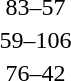<table style="text-align:center">
<tr>
<th width=200></th>
<th width=100></th>
<th width=200></th>
</tr>
<tr>
<td align=right><strong> </strong></td>
<td align=center>83–57</td>
<td align=left></td>
</tr>
<tr>
<td align=right></td>
<td align=center>59–106</td>
<td align=left><strong></strong></td>
</tr>
<tr>
<td align=right><strong></strong></td>
<td align=center>76–42</td>
<td align=left></td>
</tr>
</table>
